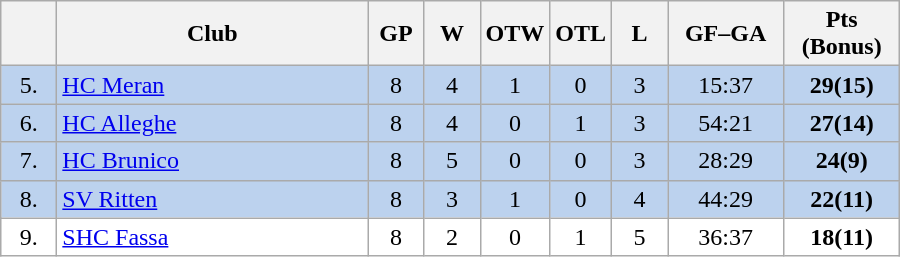<table class="wikitable">
<tr>
<th width="30"></th>
<th width="200">Club</th>
<th width="30">GP</th>
<th width="30">W</th>
<th width="30">OTW</th>
<th width="30">OTL</th>
<th width="30">L</th>
<th width="70">GF–GA</th>
<th width="70">Pts (Bonus)</th>
</tr>
<tr bgcolor="#BCD2EE" align="center">
<td>5.</td>
<td align="left"><a href='#'>HC Meran</a></td>
<td>8</td>
<td>4</td>
<td>1</td>
<td>0</td>
<td>3</td>
<td>15:37</td>
<td><strong>29(15)</strong></td>
</tr>
<tr bgcolor="#BCD2EE" align="center">
<td>6.</td>
<td align="left"><a href='#'>HC Alleghe</a></td>
<td>8</td>
<td>4</td>
<td>0</td>
<td>1</td>
<td>3</td>
<td>54:21</td>
<td><strong>27(14)</strong></td>
</tr>
<tr bgcolor="#BCD2EE" align="center">
<td>7.</td>
<td align="left"><a href='#'>HC Brunico</a></td>
<td>8</td>
<td>5</td>
<td>0</td>
<td>0</td>
<td>3</td>
<td>28:29</td>
<td><strong>24(9)</strong></td>
</tr>
<tr bgcolor="#BCD2EE" align="center">
<td>8.</td>
<td align="left"><a href='#'>SV Ritten</a></td>
<td>8</td>
<td>3</td>
<td>1</td>
<td>0</td>
<td>4</td>
<td>44:29</td>
<td><strong>22(11)</strong></td>
</tr>
<tr bgcolor="#FFFFFF" align="center">
<td>9.</td>
<td align="left"><a href='#'>SHC Fassa</a></td>
<td>8</td>
<td>2</td>
<td>0</td>
<td>1</td>
<td>5</td>
<td>36:37</td>
<td><strong>18(11)</strong></td>
</tr>
</table>
